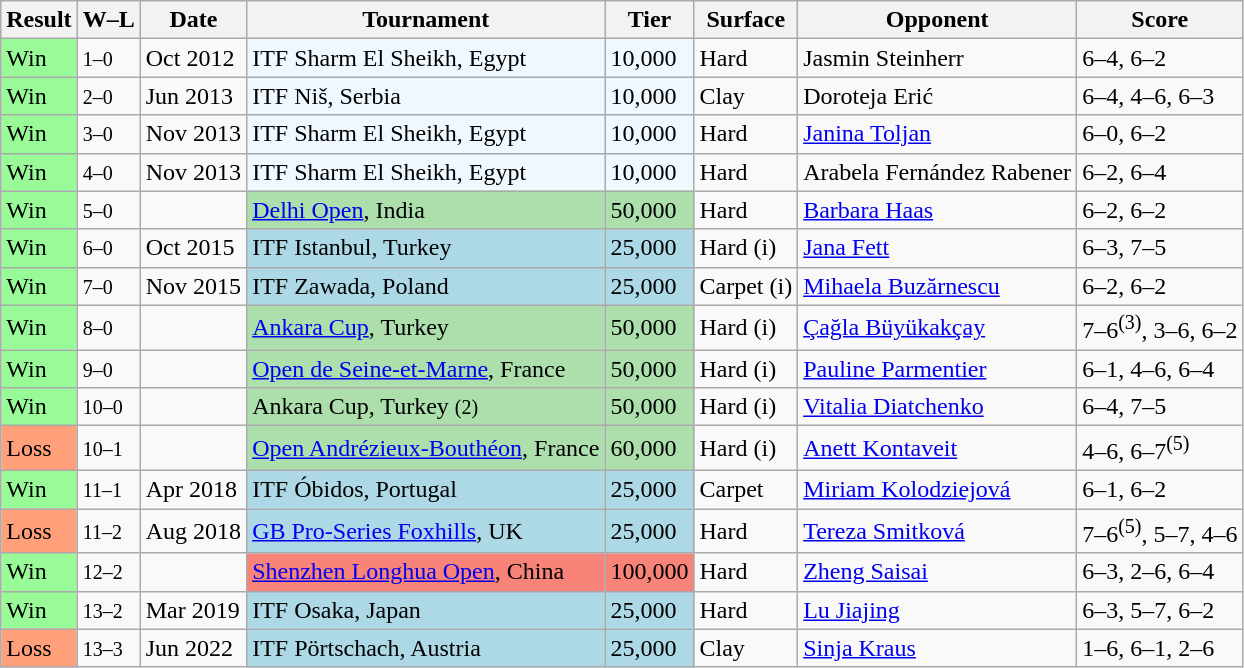<table class="sortable wikitable">
<tr>
<th>Result</th>
<th class="unsortable">W–L</th>
<th>Date</th>
<th>Tournament</th>
<th>Tier</th>
<th>Surface</th>
<th>Opponent</th>
<th class="unsortable">Score</th>
</tr>
<tr>
<td style="background:#98fb98;">Win</td>
<td><small>1–0</small></td>
<td>Oct 2012</td>
<td style="background:#f0f8ff;">ITF Sharm El Sheikh, Egypt</td>
<td style="background:#f0f8ff;">10,000</td>
<td>Hard</td>
<td> Jasmin Steinherr</td>
<td>6–4, 6–2</td>
</tr>
<tr>
<td style="background:#98fb98;">Win</td>
<td><small>2–0</small></td>
<td>Jun 2013</td>
<td style="background:#f0f8ff;">ITF Niš, Serbia</td>
<td style="background:#f0f8ff;">10,000</td>
<td>Clay</td>
<td> Doroteja Erić</td>
<td>6–4, 4–6, 6–3</td>
</tr>
<tr>
<td style="background:#98fb98;">Win</td>
<td><small>3–0</small></td>
<td>Nov 2013</td>
<td style="background:#f0f8ff;">ITF Sharm El Sheikh, Egypt</td>
<td style="background:#f0f8ff;">10,000</td>
<td>Hard</td>
<td> <a href='#'>Janina Toljan</a></td>
<td>6–0, 6–2</td>
</tr>
<tr>
<td style="background:#98fb98;">Win</td>
<td><small>4–0</small></td>
<td>Nov 2013</td>
<td style="background:#f0f8ff;">ITF Sharm El Sheikh, Egypt</td>
<td style="background:#f0f8ff;">10,000</td>
<td>Hard</td>
<td> Arabela Fernández Rabener</td>
<td>6–2, 6–4</td>
</tr>
<tr>
<td style="background:#98fb98;">Win</td>
<td><small>5–0</small></td>
<td><a href='#'></a></td>
<td style="background:#addfad;"><a href='#'>Delhi Open</a>, India</td>
<td style="background:#addfad;">50,000</td>
<td>Hard</td>
<td> <a href='#'>Barbara Haas</a></td>
<td>6–2, 6–2</td>
</tr>
<tr>
<td style="background:#98fb98;">Win</td>
<td><small>6–0</small></td>
<td>Oct 2015</td>
<td style="background:lightblue;">ITF Istanbul, Turkey</td>
<td style="background:lightblue;">25,000</td>
<td>Hard (i)</td>
<td> <a href='#'>Jana Fett</a></td>
<td>6–3, 7–5</td>
</tr>
<tr>
<td style="background:#98fb98;">Win</td>
<td><small>7–0</small></td>
<td>Nov 2015</td>
<td style="background:lightblue;">ITF Zawada, Poland</td>
<td style="background:lightblue;">25,000</td>
<td>Carpet (i)</td>
<td> <a href='#'>Mihaela Buzărnescu</a></td>
<td>6–2, 6–2</td>
</tr>
<tr>
<td style="background:#98fb98;">Win</td>
<td><small>8–0</small></td>
<td><a href='#'></a></td>
<td style="background:#addfad;"><a href='#'>Ankara Cup</a>, Turkey</td>
<td style="background:#addfad;">50,000</td>
<td>Hard (i)</td>
<td> <a href='#'>Çağla Büyükakçay</a></td>
<td>7–6<sup>(3)</sup>, 3–6, 6–2</td>
</tr>
<tr>
<td style="background:#98fb98;">Win</td>
<td><small>9–0</small></td>
<td><a href='#'></a></td>
<td style="background:#addfad;"><a href='#'>Open de Seine-et-Marne</a>, France</td>
<td style="background:#addfad;">50,000</td>
<td>Hard (i)</td>
<td> <a href='#'>Pauline Parmentier</a></td>
<td>6–1, 4–6, 6–4</td>
</tr>
<tr>
<td style="background:#98fb98;">Win</td>
<td><small>10–0</small></td>
<td><a href='#'></a></td>
<td style="background:#addfad;">Ankara Cup, Turkey <small>(2)</small></td>
<td style="background:#addfad;">50,000</td>
<td>Hard (i)</td>
<td> <a href='#'>Vitalia Diatchenko</a></td>
<td>6–4, 7–5</td>
</tr>
<tr>
<td style="background:#ffa07a;">Loss</td>
<td><small>10–1</small></td>
<td><a href='#'></a></td>
<td style="background:#addfad;"><a href='#'>Open Andrézieux-Bouthéon</a>, France</td>
<td style="background:#addfad;">60,000</td>
<td>Hard (i)</td>
<td> <a href='#'>Anett Kontaveit</a></td>
<td>4–6, 6–7<sup>(5)</sup></td>
</tr>
<tr>
<td style="background:#98fb98;">Win</td>
<td><small>11–1</small></td>
<td>Apr 2018</td>
<td style="background:lightblue;">ITF Óbidos, Portugal</td>
<td style="background:lightblue;">25,000</td>
<td>Carpet</td>
<td> <a href='#'>Miriam Kolodziejová</a></td>
<td>6–1, 6–2</td>
</tr>
<tr>
<td style="background:#ffa07a;">Loss</td>
<td><small>11–2</small></td>
<td>Aug 2018</td>
<td style="background:lightblue;"><a href='#'>GB Pro-Series Foxhills</a>, UK</td>
<td style="background:lightblue;">25,000</td>
<td>Hard</td>
<td> <a href='#'>Tereza Smitková</a></td>
<td>7–6<sup>(5)</sup>, 5–7, 4–6</td>
</tr>
<tr>
<td style="background:#98fb98;">Win</td>
<td><small>12–2</small></td>
<td><a href='#'></a></td>
<td style="background:#f88379;"><a href='#'>Shenzhen Longhua Open</a>, China</td>
<td style="background:#f88379;">100,000</td>
<td>Hard</td>
<td> <a href='#'>Zheng Saisai</a></td>
<td>6–3, 2–6, 6–4</td>
</tr>
<tr>
<td style="background:#98fb98;">Win</td>
<td><small>13–2</small></td>
<td>Mar 2019</td>
<td style="background:lightblue;">ITF Osaka, Japan</td>
<td style="background:lightblue;">25,000</td>
<td>Hard</td>
<td> <a href='#'>Lu Jiajing</a></td>
<td>6–3, 5–7, 6–2</td>
</tr>
<tr>
<td style="background:#ffa07a;">Loss</td>
<td><small>13–3</small></td>
<td>Jun 2022</td>
<td style="background:lightblue;">ITF Pörtschach, Austria</td>
<td style="background:lightblue;">25,000</td>
<td>Clay</td>
<td> <a href='#'>Sinja Kraus</a></td>
<td>1–6, 6–1, 2–6</td>
</tr>
</table>
